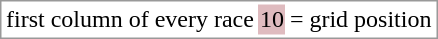<table border="0" style="border: 1px solid #999; background-color:#FFFFFF; text-align:center">
<tr>
<td>first column of every race</td>
<td style="background:#DFBBBF;">10</td>
<td>= grid position</td>
</tr>
</table>
